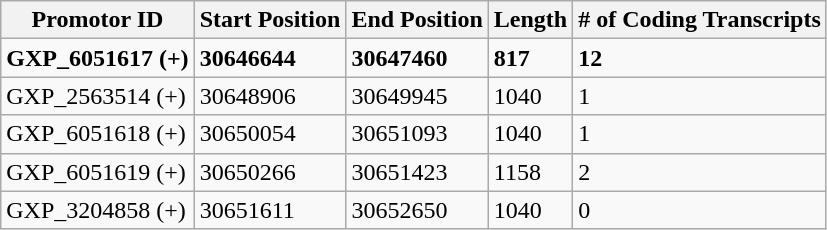<table class="wikitable">
<tr>
<th>Promotor ID</th>
<th>Start Position</th>
<th>End Position</th>
<th>Length</th>
<th># of Coding  Transcripts</th>
</tr>
<tr>
<td><strong>GXP_6051617 (+)</strong></td>
<td><strong>30646644</strong></td>
<td><strong>30647460</strong></td>
<td><strong>817</strong></td>
<td><strong>12</strong></td>
</tr>
<tr>
<td>GXP_2563514 (+)</td>
<td>30648906</td>
<td>30649945</td>
<td>1040</td>
<td>1</td>
</tr>
<tr>
<td>GXP_6051618 (+)</td>
<td>30650054</td>
<td>30651093</td>
<td>1040</td>
<td>1</td>
</tr>
<tr>
<td>GXP_6051619 (+)</td>
<td>30650266</td>
<td>30651423</td>
<td>1158</td>
<td>2</td>
</tr>
<tr>
<td>GXP_3204858 (+)</td>
<td>30651611</td>
<td>30652650</td>
<td>1040</td>
<td>0</td>
</tr>
</table>
